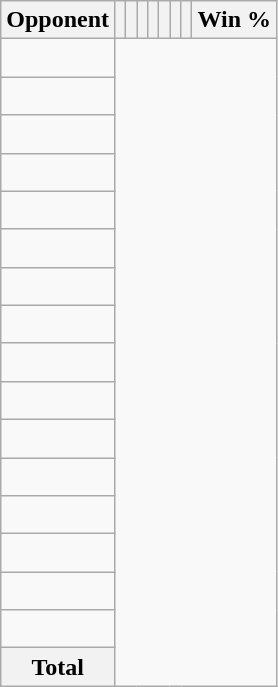<table class="wikitable sortable collapsible collapsed" style="text-align: center;">
<tr>
<th>Opponent</th>
<th></th>
<th></th>
<th></th>
<th></th>
<th></th>
<th></th>
<th></th>
<th>Win %</th>
</tr>
<tr>
<td align="left"><br></td>
</tr>
<tr>
<td align="left"><br></td>
</tr>
<tr>
<td align="left"><br></td>
</tr>
<tr>
<td align="left"><br></td>
</tr>
<tr>
<td align="left"><br></td>
</tr>
<tr>
<td align="left"><br></td>
</tr>
<tr>
<td align="left"><br></td>
</tr>
<tr>
<td align="left"><br></td>
</tr>
<tr>
<td align="left"><br></td>
</tr>
<tr>
<td align="left"><br></td>
</tr>
<tr>
<td align="left"><br></td>
</tr>
<tr>
<td align="left"><br></td>
</tr>
<tr>
<td align="left"><br></td>
</tr>
<tr>
<td align="left"><br></td>
</tr>
<tr>
<td align="left"><br></td>
</tr>
<tr>
<td align="left"><br></td>
</tr>
<tr class="sortbottom">
<th>Total<br></th>
</tr>
</table>
